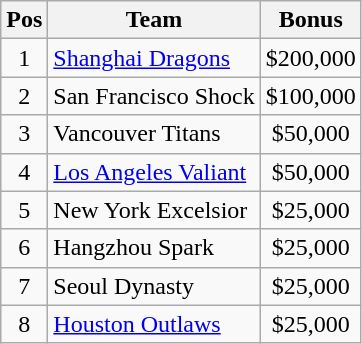<table class="wikitable" style="text-align: center">
<tr>
<th>Pos</th>
<th>Team</th>
<th>Bonus</th>
</tr>
<tr>
<td>1</td>
<td style="text-align:left"><a href='#'>Shanghai Dragons</a></td>
<td>$200,000</td>
</tr>
<tr>
<td>2</td>
<td style="text-align:left">San Francisco Shock</td>
<td>$100,000</td>
</tr>
<tr>
<td>3</td>
<td style="text-align:left">Vancouver Titans</td>
<td>$50,000</td>
</tr>
<tr>
<td>4</td>
<td style="text-align:left"><a href='#'>Los Angeles Valiant</a></td>
<td>$50,000</td>
</tr>
<tr>
<td>5</td>
<td style="text-align:left">New York Excelsior</td>
<td>$25,000</td>
</tr>
<tr>
<td>6</td>
<td style="text-align:left">Hangzhou Spark</td>
<td>$25,000</td>
</tr>
<tr>
<td>7</td>
<td style="text-align:left">Seoul Dynasty</td>
<td>$25,000</td>
</tr>
<tr>
<td>8</td>
<td style="text-align:left"><a href='#'>Houston Outlaws</a></td>
<td>$25,000</td>
</tr>
</table>
